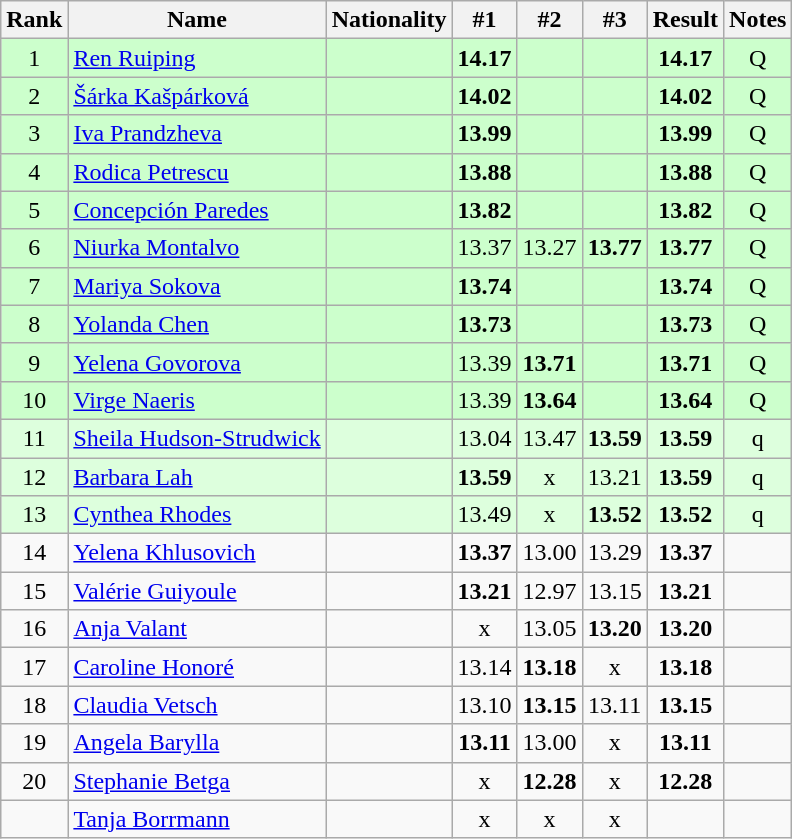<table class="wikitable sortable" style="text-align:center">
<tr>
<th>Rank</th>
<th>Name</th>
<th>Nationality</th>
<th>#1</th>
<th>#2</th>
<th>#3</th>
<th>Result</th>
<th>Notes</th>
</tr>
<tr bgcolor=ccffcc>
<td>1</td>
<td align="left"><a href='#'>Ren Ruiping</a></td>
<td align=left></td>
<td><strong>14.17</strong></td>
<td></td>
<td></td>
<td><strong>14.17</strong></td>
<td>Q</td>
</tr>
<tr bgcolor=ccffcc>
<td>2</td>
<td align="left"><a href='#'>Šárka Kašpárková</a></td>
<td align=left></td>
<td><strong>14.02</strong></td>
<td></td>
<td></td>
<td><strong>14.02</strong></td>
<td>Q</td>
</tr>
<tr bgcolor=ccffcc>
<td>3</td>
<td align="left"><a href='#'>Iva Prandzheva</a></td>
<td align=left></td>
<td><strong>13.99</strong></td>
<td></td>
<td></td>
<td><strong>13.99</strong></td>
<td>Q</td>
</tr>
<tr bgcolor=ccffcc>
<td>4</td>
<td align="left"><a href='#'>Rodica Petrescu</a></td>
<td align=left></td>
<td><strong>13.88</strong></td>
<td></td>
<td></td>
<td><strong>13.88</strong></td>
<td>Q</td>
</tr>
<tr bgcolor=ccffcc>
<td>5</td>
<td align="left"><a href='#'>Concepción Paredes</a></td>
<td align=left></td>
<td><strong>13.82</strong></td>
<td></td>
<td></td>
<td><strong>13.82</strong></td>
<td>Q</td>
</tr>
<tr bgcolor=ccffcc>
<td>6</td>
<td align="left"><a href='#'>Niurka Montalvo</a></td>
<td align=left></td>
<td>13.37</td>
<td>13.27</td>
<td><strong>13.77</strong></td>
<td><strong>13.77</strong></td>
<td>Q</td>
</tr>
<tr bgcolor=ccffcc>
<td>7</td>
<td align="left"><a href='#'>Mariya Sokova</a></td>
<td align=left></td>
<td><strong>13.74</strong></td>
<td></td>
<td></td>
<td><strong>13.74</strong></td>
<td>Q</td>
</tr>
<tr bgcolor=ccffcc>
<td>8</td>
<td align="left"><a href='#'>Yolanda Chen</a></td>
<td align=left></td>
<td><strong>13.73</strong></td>
<td></td>
<td></td>
<td><strong>13.73</strong></td>
<td>Q</td>
</tr>
<tr bgcolor=ccffcc>
<td>9</td>
<td align="left"><a href='#'>Yelena Govorova</a></td>
<td align=left></td>
<td>13.39</td>
<td><strong>13.71</strong></td>
<td></td>
<td><strong>13.71</strong></td>
<td>Q</td>
</tr>
<tr bgcolor=ccffcc>
<td>10</td>
<td align="left"><a href='#'>Virge Naeris</a></td>
<td align=left></td>
<td>13.39</td>
<td><strong>13.64</strong></td>
<td></td>
<td><strong>13.64</strong></td>
<td>Q</td>
</tr>
<tr bgcolor=ddffdd>
<td>11</td>
<td align="left"><a href='#'>Sheila Hudson-Strudwick</a></td>
<td align=left></td>
<td>13.04</td>
<td>13.47</td>
<td><strong>13.59</strong></td>
<td><strong>13.59</strong></td>
<td>q</td>
</tr>
<tr bgcolor=ddffdd>
<td>12</td>
<td align="left"><a href='#'>Barbara Lah</a></td>
<td align=left></td>
<td><strong>13.59</strong></td>
<td>x</td>
<td>13.21</td>
<td><strong>13.59</strong></td>
<td>q</td>
</tr>
<tr bgcolor=ddffdd>
<td>13</td>
<td align="left"><a href='#'>Cynthea Rhodes</a></td>
<td align=left></td>
<td>13.49</td>
<td>x</td>
<td><strong>13.52</strong></td>
<td><strong>13.52</strong></td>
<td>q</td>
</tr>
<tr>
<td>14</td>
<td align="left"><a href='#'>Yelena Khlusovich</a></td>
<td align=left></td>
<td><strong>13.37</strong></td>
<td>13.00</td>
<td>13.29</td>
<td><strong>13.37</strong></td>
<td></td>
</tr>
<tr>
<td>15</td>
<td align="left"><a href='#'>Valérie Guiyoule</a></td>
<td align=left></td>
<td><strong>13.21</strong></td>
<td>12.97</td>
<td>13.15</td>
<td><strong>13.21</strong></td>
<td></td>
</tr>
<tr>
<td>16</td>
<td align="left"><a href='#'>Anja Valant</a></td>
<td align=left></td>
<td>x</td>
<td>13.05</td>
<td><strong>13.20</strong></td>
<td><strong>13.20</strong></td>
<td></td>
</tr>
<tr>
<td>17</td>
<td align="left"><a href='#'>Caroline Honoré</a></td>
<td align=left></td>
<td>13.14</td>
<td><strong>13.18</strong></td>
<td>x</td>
<td><strong>13.18</strong></td>
<td></td>
</tr>
<tr>
<td>18</td>
<td align="left"><a href='#'>Claudia Vetsch</a></td>
<td align=left></td>
<td>13.10</td>
<td><strong>13.15</strong></td>
<td>13.11</td>
<td><strong>13.15</strong></td>
<td></td>
</tr>
<tr>
<td>19</td>
<td align="left"><a href='#'>Angela Barylla</a></td>
<td align=left></td>
<td><strong>13.11</strong></td>
<td>13.00</td>
<td>x</td>
<td><strong>13.11</strong></td>
<td></td>
</tr>
<tr>
<td>20</td>
<td align="left"><a href='#'>Stephanie Betga</a></td>
<td align=left></td>
<td>x</td>
<td><strong>12.28</strong></td>
<td>x</td>
<td><strong>12.28</strong></td>
<td></td>
</tr>
<tr>
<td></td>
<td align="left"><a href='#'>Tanja Borrmann</a></td>
<td align=left></td>
<td>x</td>
<td>x</td>
<td>x</td>
<td><strong></strong></td>
<td></td>
</tr>
</table>
